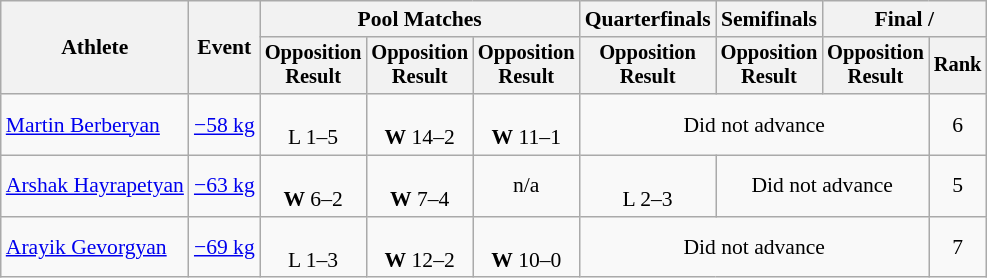<table class="wikitable" style="font-size:90%">
<tr>
<th rowspan="2">Athlete</th>
<th rowspan="2">Event</th>
<th colspan=3>Pool Matches</th>
<th>Quarterfinals</th>
<th>Semifinals</th>
<th colspan=2>Final / </th>
</tr>
<tr style="font-size: 95%">
<th>Opposition<br>Result</th>
<th>Opposition<br>Result</th>
<th>Opposition<br>Result</th>
<th>Opposition<br>Result</th>
<th>Opposition<br>Result</th>
<th>Opposition<br>Result</th>
<th>Rank</th>
</tr>
<tr align=center>
<td align=left><a href='#'>Martin Berberyan</a></td>
<td align=left><a href='#'>−58 kg</a></td>
<td><br> L 1–5</td>
<td><br> <strong>W</strong> 14–2</td>
<td><br> <strong>W</strong> 11–1</td>
<td colspan=3>Did not advance</td>
<td>6</td>
</tr>
<tr align=center>
<td align=left><a href='#'>Arshak Hayrapetyan</a></td>
<td align=left><a href='#'>−63 kg</a></td>
<td><br> <strong>W</strong> 6–2</td>
<td><br> <strong>W</strong> 7–4</td>
<td>n/a</td>
<td><br> L 2–3</td>
<td colspan=2>Did not advance</td>
<td>5</td>
</tr>
<tr align=center>
<td align=left><a href='#'>Arayik Gevorgyan</a></td>
<td align=left><a href='#'>−69 kg</a></td>
<td><br> L 1–3</td>
<td><br> <strong>W</strong> 12–2</td>
<td><br> <strong>W</strong> 10–0</td>
<td colspan=3>Did not advance</td>
<td>7</td>
</tr>
</table>
